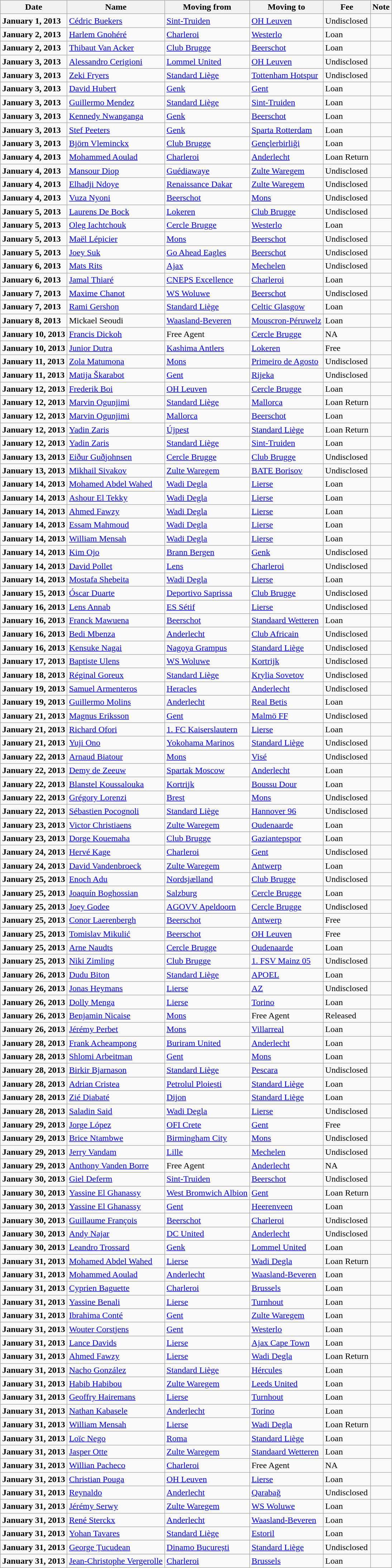<table class="wikitable sortable">
<tr>
<th>Date</th>
<th>Name</th>
<th>Moving from</th>
<th>Moving to</th>
<th>Fee</th>
<th>Note</th>
</tr>
<tr>
<td><strong>January 1, 2013</strong></td>
<td> <a href='#'>Cédric Buekers</a></td>
<td> <a href='#'>Sint-Truiden</a></td>
<td> <a href='#'>OH Leuven</a></td>
<td>Undisclosed </td>
<td></td>
</tr>
<tr>
<td><strong>January 2, 2013</strong></td>
<td> <a href='#'>Harlem Gnohéré</a></td>
<td> <a href='#'>Charleroi</a></td>
<td> <a href='#'>Westerlo</a></td>
<td>Loan </td>
<td></td>
</tr>
<tr>
<td><strong>January 2, 2013</strong></td>
<td> <a href='#'>Thibaut Van Acker</a></td>
<td> <a href='#'>Club Brugge</a></td>
<td> <a href='#'>Beerschot</a></td>
<td>Loan </td>
<td></td>
</tr>
<tr>
<td><strong>January 3, 2013</strong></td>
<td> <a href='#'>Alessandro Cerigioni</a></td>
<td> <a href='#'>Lommel United</a></td>
<td> <a href='#'>OH Leuven</a></td>
<td>Undisclosed </td>
<td></td>
</tr>
<tr>
<td><strong>January 3, 2013</strong></td>
<td> <a href='#'>Zeki Fryers</a></td>
<td> <a href='#'>Standard Liège</a></td>
<td> <a href='#'>Tottenham Hotspur</a></td>
<td>Undisclosed </td>
<td></td>
</tr>
<tr>
<td><strong>January 3, 2013</strong></td>
<td> <a href='#'>David Hubert</a></td>
<td> <a href='#'>Genk</a></td>
<td> <a href='#'>Gent</a></td>
<td>Loan </td>
<td></td>
</tr>
<tr>
<td><strong>January 3, 2013</strong></td>
<td> <a href='#'>Guillermo Mendez</a></td>
<td> <a href='#'>Standard Liège</a></td>
<td> <a href='#'>Sint-Truiden</a></td>
<td>Loan </td>
<td></td>
</tr>
<tr>
<td><strong>January 3, 2013</strong></td>
<td> <a href='#'>Kennedy Nwanganga</a></td>
<td> <a href='#'>Genk</a></td>
<td> <a href='#'>Beerschot</a></td>
<td>Loan </td>
<td></td>
</tr>
<tr>
<td><strong>January 3, 2013</strong></td>
<td> <a href='#'>Stef Peeters</a></td>
<td> <a href='#'>Genk</a></td>
<td> <a href='#'>Sparta Rotterdam</a></td>
<td>Loan </td>
<td></td>
</tr>
<tr>
<td><strong>January 3, 2013</strong></td>
<td> <a href='#'>Björn Vleminckx</a></td>
<td> <a href='#'>Club Brugge</a></td>
<td> <a href='#'>Gençlerbirliği</a></td>
<td>Loan </td>
<td></td>
</tr>
<tr>
<td><strong>January 4, 2013</strong></td>
<td> <a href='#'>Mohammed Aoulad</a></td>
<td> <a href='#'>Charleroi</a></td>
<td> <a href='#'>Anderlecht</a></td>
<td>Loan Return </td>
<td></td>
</tr>
<tr>
<td><strong>January 4, 2013</strong></td>
<td> <a href='#'>Mansour Diop</a></td>
<td> <a href='#'>Guédiawaye</a></td>
<td> <a href='#'>Zulte Waregem</a></td>
<td>Undisclosed </td>
<td></td>
</tr>
<tr>
<td><strong>January 4, 2013</strong></td>
<td> <a href='#'>Elhadji Ndoye</a></td>
<td> <a href='#'>Renaissance Dakar</a></td>
<td> <a href='#'>Zulte Waregem</a></td>
<td>Undisclosed </td>
<td></td>
</tr>
<tr>
<td><strong>January 4, 2013</strong></td>
<td> <a href='#'>Vuza Nyoni</a></td>
<td> <a href='#'>Beerschot</a></td>
<td> <a href='#'>Mons</a></td>
<td>Undisclosed </td>
<td></td>
</tr>
<tr>
<td><strong>January 5, 2013</strong></td>
<td> <a href='#'>Laurens De Bock</a></td>
<td> <a href='#'>Lokeren</a></td>
<td> <a href='#'>Club Brugge</a></td>
<td>Undisclosed </td>
<td></td>
</tr>
<tr>
<td><strong>January 5, 2013</strong></td>
<td> <a href='#'>Oleg Iachtchouk</a></td>
<td> <a href='#'>Cercle Brugge</a></td>
<td> <a href='#'>Westerlo</a></td>
<td>Loan </td>
<td></td>
</tr>
<tr>
<td><strong>January 5, 2013</strong></td>
<td> <a href='#'>Maël Lépicier</a></td>
<td> <a href='#'>Mons</a></td>
<td> <a href='#'>Beerschot</a></td>
<td>Undisclosed </td>
<td></td>
</tr>
<tr>
<td><strong>January 5, 2013</strong></td>
<td> <a href='#'>Joey Suk</a></td>
<td> <a href='#'>Go Ahead Eagles</a></td>
<td> <a href='#'>Beerschot</a></td>
<td>Undisclosed </td>
<td></td>
</tr>
<tr>
<td><strong>January 6, 2013</strong></td>
<td> <a href='#'>Mats Rits</a></td>
<td> <a href='#'>Ajax</a></td>
<td> <a href='#'>Mechelen</a></td>
<td>Undisclosed </td>
<td></td>
</tr>
<tr>
<td><strong>January 6, 2013</strong></td>
<td> <a href='#'>Jamal Thiaré</a></td>
<td> <a href='#'>CNEPS Excellence</a></td>
<td> <a href='#'>Charleroi</a></td>
<td>Loan </td>
<td></td>
</tr>
<tr>
<td><strong>January 7, 2013</strong></td>
<td> <a href='#'>Maxime Chanot</a></td>
<td> <a href='#'>WS Woluwe</a></td>
<td> <a href='#'>Beerschot</a></td>
<td>Undisclosed </td>
<td></td>
</tr>
<tr>
<td><strong>January 7, 2013</strong></td>
<td> <a href='#'>Rami Gershon</a></td>
<td> <a href='#'>Standard Liège</a></td>
<td> <a href='#'>Celtic Glasgow</a></td>
<td>Loan </td>
<td></td>
</tr>
<tr>
<td><strong>January 8, 2013</strong></td>
<td> Mickael Seoudi</td>
<td> <a href='#'>Waasland-Beveren</a></td>
<td> <a href='#'>Mouscron-Péruwelz</a></td>
<td>Loan </td>
<td></td>
</tr>
<tr>
<td><strong>January 10, 2013</strong></td>
<td> <a href='#'>Francis Dickoh</a></td>
<td>Free Agent</td>
<td> <a href='#'>Cercle Brugge</a></td>
<td>NA </td>
<td></td>
</tr>
<tr>
<td><strong>January 10, 2013</strong></td>
<td> <a href='#'>Junior Dutra</a></td>
<td> <a href='#'>Kashima Antlers</a></td>
<td> <a href='#'>Lokeren</a></td>
<td>Free </td>
<td></td>
</tr>
<tr>
<td><strong>January 11, 2013</strong></td>
<td> <a href='#'>Zola Matumona</a></td>
<td> <a href='#'>Mons</a></td>
<td> <a href='#'>Primeiro de Agosto</a></td>
<td>Undisclosed </td>
<td></td>
</tr>
<tr>
<td><strong>January 11, 2013</strong></td>
<td> <a href='#'>Matija Škarabot</a></td>
<td> <a href='#'>Gent</a></td>
<td> <a href='#'>Rijeka</a></td>
<td>Undisclosed </td>
<td></td>
</tr>
<tr>
<td><strong>January 12, 2013</strong></td>
<td> <a href='#'>Frederik Boi</a></td>
<td> <a href='#'>OH Leuven</a></td>
<td> <a href='#'>Cercle Brugge</a></td>
<td>Loan </td>
<td></td>
</tr>
<tr>
<td><strong>January 12, 2013</strong></td>
<td> <a href='#'>Marvin Ogunjimi</a></td>
<td> <a href='#'>Standard Liège</a></td>
<td> <a href='#'>Mallorca</a></td>
<td>Loan Return </td>
<td align=center></td>
</tr>
<tr>
<td><strong>January 12, 2013</strong></td>
<td> <a href='#'>Marvin Ogunjimi</a></td>
<td> <a href='#'>Mallorca</a></td>
<td> <a href='#'>Beerschot</a></td>
<td>Loan </td>
<td align=center></td>
</tr>
<tr>
<td><strong>January 12, 2013</strong></td>
<td> <a href='#'>Yadin Zaris</a></td>
<td> <a href='#'>Újpest</a></td>
<td> <a href='#'>Standard Liège</a></td>
<td>Loan Return </td>
<td align=center></td>
</tr>
<tr>
<td><strong>January 12, 2013</strong></td>
<td> <a href='#'>Yadin Zaris</a></td>
<td> <a href='#'>Standard Liège</a></td>
<td> <a href='#'>Sint-Truiden</a></td>
<td>Loan </td>
<td align=center></td>
</tr>
<tr>
<td><strong>January 13, 2013</strong></td>
<td> <a href='#'>Eiður Guðjohnsen</a></td>
<td> <a href='#'>Cercle Brugge</a></td>
<td> <a href='#'>Club Brugge</a></td>
<td>Undisclosed </td>
<td></td>
</tr>
<tr>
<td><strong>January 13, 2013</strong></td>
<td> <a href='#'>Mikhail Sivakov</a></td>
<td> <a href='#'>Zulte Waregem</a></td>
<td> <a href='#'>BATE Borisov</a></td>
<td>Undisclosed </td>
<td align=center></td>
</tr>
<tr>
<td><strong>January 14, 2013</strong></td>
<td> <a href='#'>Mohamed Abdel Wahed</a></td>
<td> <a href='#'>Wadi Degla</a></td>
<td> <a href='#'>Lierse</a></td>
<td>Loan </td>
<td></td>
</tr>
<tr>
<td><strong>January 14, 2013</strong></td>
<td> <a href='#'>Ashour El Tekky</a></td>
<td> <a href='#'>Wadi Degla</a></td>
<td> <a href='#'>Lierse</a></td>
<td>Loan </td>
<td></td>
</tr>
<tr>
<td><strong>January 14, 2013</strong></td>
<td> <a href='#'>Ahmed Fawzy</a></td>
<td> <a href='#'>Wadi Degla</a></td>
<td> <a href='#'>Lierse</a></td>
<td>Loan </td>
<td></td>
</tr>
<tr>
<td><strong>January 14, 2013</strong></td>
<td> <a href='#'>Essam Mahmoud</a></td>
<td> <a href='#'>Wadi Degla</a></td>
<td> <a href='#'>Lierse</a></td>
<td>Loan </td>
<td></td>
</tr>
<tr>
<td><strong>January 14, 2013</strong></td>
<td> <a href='#'>William Mensah</a></td>
<td> <a href='#'>Wadi Degla</a></td>
<td> <a href='#'>Lierse</a></td>
<td>Loan </td>
<td></td>
</tr>
<tr>
<td><strong>January 14, 2013</strong></td>
<td> <a href='#'>Kim Ojo</a></td>
<td> <a href='#'>Brann Bergen</a></td>
<td> <a href='#'>Genk</a></td>
<td>Undisclosed </td>
<td></td>
</tr>
<tr>
<td><strong>January 14, 2013</strong></td>
<td> <a href='#'>David Pollet</a></td>
<td> <a href='#'>Lens</a></td>
<td> <a href='#'>Charleroi</a></td>
<td>Undisclosed </td>
<td></td>
</tr>
<tr>
<td><strong>January 14, 2013</strong></td>
<td> <a href='#'>Mostafa Shebeita</a></td>
<td> <a href='#'>Wadi Degla</a></td>
<td> <a href='#'>Lierse</a></td>
<td>Loan </td>
<td></td>
</tr>
<tr>
<td><strong>January 15, 2013</strong></td>
<td> <a href='#'>Óscar Duarte</a></td>
<td> <a href='#'>Deportivo Saprissa</a></td>
<td> <a href='#'>Club Brugge</a></td>
<td>Undisclosed </td>
<td></td>
</tr>
<tr>
<td><strong>January 16, 2013</strong></td>
<td> <a href='#'>Lens Annab</a></td>
<td> <a href='#'>ES Sétif</a></td>
<td> <a href='#'>Lierse</a></td>
<td>Undisclosed </td>
<td></td>
</tr>
<tr>
<td><strong>January 16, 2013</strong></td>
<td> <a href='#'>Franck Mawuena</a></td>
<td> <a href='#'>Beerschot</a></td>
<td> <a href='#'>Standaard Wetteren</a></td>
<td>Loan </td>
<td></td>
</tr>
<tr>
<td><strong>January 16, 2013</strong></td>
<td> <a href='#'>Bedi Mbenza</a></td>
<td> <a href='#'>Anderlecht</a></td>
<td> <a href='#'>Club Africain</a></td>
<td>Undisclosed </td>
<td></td>
</tr>
<tr>
<td><strong>January 16, 2013</strong></td>
<td> <a href='#'>Kensuke Nagai</a></td>
<td> <a href='#'>Nagoya Grampus</a></td>
<td> <a href='#'>Standard Liège</a></td>
<td>Undisclosed </td>
<td></td>
</tr>
<tr>
<td><strong>January 17, 2013</strong></td>
<td> <a href='#'>Baptiste Ulens</a></td>
<td> <a href='#'>WS Woluwe</a></td>
<td> <a href='#'>Kortrijk</a></td>
<td>Undisclosed </td>
<td></td>
</tr>
<tr>
<td><strong>January 18, 2013</strong></td>
<td> <a href='#'>Réginal Goreux</a></td>
<td> <a href='#'>Standard Liège</a></td>
<td> <a href='#'>Krylia Sovetov</a></td>
<td>Undisclosed </td>
<td></td>
</tr>
<tr>
<td><strong>January 19, 2013</strong></td>
<td> <a href='#'>Samuel Armenteros</a></td>
<td> <a href='#'>Heracles</a></td>
<td> <a href='#'>Anderlecht</a></td>
<td>Undisclosed </td>
<td></td>
</tr>
<tr>
<td><strong>January 19, 2013</strong></td>
<td> <a href='#'>Guillermo Molins</a></td>
<td> <a href='#'>Anderlecht</a></td>
<td> <a href='#'>Real Betis</a></td>
<td>Loan </td>
<td></td>
</tr>
<tr>
<td><strong>January 21, 2013</strong></td>
<td> <a href='#'>Magnus Eriksson</a></td>
<td> <a href='#'>Gent</a></td>
<td> <a href='#'>Malmö FF</a></td>
<td>Undisclosed </td>
<td></td>
</tr>
<tr>
<td><strong>January 21, 2013</strong></td>
<td> <a href='#'>Richard Ofori</a></td>
<td> <a href='#'>1. FC Kaiserslautern</a></td>
<td> <a href='#'>Lierse</a></td>
<td>Loan </td>
<td></td>
</tr>
<tr>
<td><strong>January 21, 2013</strong></td>
<td> <a href='#'>Yuji Ono</a></td>
<td> <a href='#'>Yokohama Marinos</a></td>
<td> <a href='#'>Standard Liège</a></td>
<td>Undisclosed </td>
<td></td>
</tr>
<tr>
<td><strong>January 22, 2013</strong></td>
<td> <a href='#'>Arnaud Biatour</a></td>
<td> <a href='#'>Mons</a></td>
<td> <a href='#'>Visé</a></td>
<td>Undisclosed </td>
<td></td>
</tr>
<tr>
<td><strong>January 22, 2013</strong></td>
<td> <a href='#'>Demy de Zeeuw</a></td>
<td> <a href='#'>Spartak Moscow</a></td>
<td> <a href='#'>Anderlecht</a></td>
<td>Loan </td>
<td></td>
</tr>
<tr>
<td><strong>January 22, 2013</strong></td>
<td> <a href='#'>Blanstel Koussalouka</a></td>
<td> <a href='#'>Kortrijk</a></td>
<td> <a href='#'>Boussu Dour</a></td>
<td>Loan </td>
<td></td>
</tr>
<tr>
<td><strong>January 22, 2013</strong></td>
<td> <a href='#'>Grégory Lorenzi</a></td>
<td> <a href='#'>Brest</a></td>
<td> <a href='#'>Mons</a></td>
<td>Undisclosed </td>
<td></td>
</tr>
<tr>
<td><strong>January 22, 2013</strong></td>
<td> <a href='#'>Sébastien Pocognoli</a></td>
<td> <a href='#'>Standard Liège</a></td>
<td> <a href='#'>Hannover 96</a></td>
<td>Undisclosed </td>
<td></td>
</tr>
<tr>
<td><strong>January 23, 2013</strong></td>
<td> <a href='#'>Victor Christiaens</a></td>
<td> <a href='#'>Zulte Waregem</a></td>
<td> <a href='#'>Oudenaarde</a></td>
<td>Loan </td>
<td></td>
</tr>
<tr>
<td><strong>January 23, 2013</strong></td>
<td> <a href='#'>Dorge Kouemaha</a></td>
<td> <a href='#'>Club Brugge</a></td>
<td> <a href='#'>Gaziantepspor</a></td>
<td>Loan </td>
<td align=center></td>
</tr>
<tr>
<td><strong>January 24, 2013</strong></td>
<td> <a href='#'>Hervé Kage</a></td>
<td> <a href='#'>Charleroi</a></td>
<td> <a href='#'>Gent</a></td>
<td>Undisclosed </td>
<td></td>
</tr>
<tr>
<td><strong>January 24, 2013</strong></td>
<td> <a href='#'>David Vandenbroeck</a></td>
<td> <a href='#'>Zulte Waregem</a></td>
<td> <a href='#'>Antwerp</a></td>
<td>Loan </td>
<td></td>
</tr>
<tr>
<td><strong>January 25, 2013</strong></td>
<td> <a href='#'>Enoch Adu</a></td>
<td> <a href='#'>Nordsjælland</a></td>
<td> <a href='#'>Club Brugge</a></td>
<td>Undisclosed </td>
<td></td>
</tr>
<tr>
<td><strong>January 25, 2013</strong></td>
<td> <a href='#'>Joaquín Boghossian</a></td>
<td> <a href='#'>Salzburg</a></td>
<td> <a href='#'>Cercle Brugge</a></td>
<td>Loan </td>
<td></td>
</tr>
<tr>
<td><strong>January 25, 2013</strong></td>
<td> <a href='#'>Joey Godee</a></td>
<td> <a href='#'>AGOVV Apeldoorn</a></td>
<td> <a href='#'>Cercle Brugge</a></td>
<td>Undisclosed </td>
<td></td>
</tr>
<tr>
<td><strong>January 25, 2013</strong></td>
<td> <a href='#'>Conor Laerenbergh</a></td>
<td> <a href='#'>Beerschot</a></td>
<td> <a href='#'>Antwerp</a></td>
<td>Free </td>
<td></td>
</tr>
<tr>
<td><strong>January 25, 2013</strong></td>
<td> <a href='#'>Tomislav Mikulić</a></td>
<td> <a href='#'>Beerschot</a></td>
<td> <a href='#'>OH Leuven</a></td>
<td>Free </td>
<td></td>
</tr>
<tr>
<td><strong>January 25, 2013</strong></td>
<td> <a href='#'>Arne Naudts</a></td>
<td> <a href='#'>Cercle Brugge</a></td>
<td> <a href='#'>Oudenaarde</a></td>
<td>Loan </td>
<td></td>
</tr>
<tr>
<td><strong>January 25, 2013</strong></td>
<td> <a href='#'>Niki Zimling</a></td>
<td> <a href='#'>Club Brugge</a></td>
<td> <a href='#'>1. FSV Mainz 05</a></td>
<td>Undisclosed </td>
<td></td>
</tr>
<tr>
<td><strong>January 26, 2013</strong></td>
<td> <a href='#'>Dudu Biton</a></td>
<td> <a href='#'>Standard Liège</a></td>
<td> <a href='#'>APOEL</a></td>
<td>Loan </td>
<td></td>
</tr>
<tr>
<td><strong>January 26, 2013</strong></td>
<td> <a href='#'>Jonas Heymans</a></td>
<td> <a href='#'>Lierse</a></td>
<td> <a href='#'>AZ</a></td>
<td>Undisclosed </td>
<td></td>
</tr>
<tr>
<td><strong>January 26, 2013</strong></td>
<td> <a href='#'>Dolly Menga</a></td>
<td> <a href='#'>Lierse</a></td>
<td> <a href='#'>Torino</a></td>
<td>Loan </td>
<td></td>
</tr>
<tr>
<td><strong>January 26, 2013</strong></td>
<td> <a href='#'>Benjamin Nicaise</a></td>
<td> <a href='#'>Mons</a></td>
<td>Free Agent</td>
<td>Released </td>
<td></td>
</tr>
<tr>
<td><strong>January 26, 2013</strong></td>
<td> <a href='#'>Jérémy Perbet</a></td>
<td> <a href='#'>Mons</a></td>
<td> <a href='#'>Villarreal</a></td>
<td>Loan </td>
<td></td>
</tr>
<tr>
<td><strong>January 28, 2013</strong></td>
<td> <a href='#'>Frank Acheampong</a></td>
<td> <a href='#'>Buriram United</a></td>
<td> <a href='#'>Anderlecht</a></td>
<td>Loan </td>
<td></td>
</tr>
<tr>
<td><strong>January 28, 2013</strong></td>
<td> <a href='#'>Shlomi Arbeitman</a></td>
<td> <a href='#'>Gent</a></td>
<td> <a href='#'>Mons</a></td>
<td>Loan </td>
<td></td>
</tr>
<tr>
<td><strong>January 28, 2013</strong></td>
<td> <a href='#'>Birkir Bjarnason</a></td>
<td> <a href='#'>Standard Liège</a></td>
<td> <a href='#'>Pescara</a></td>
<td>Undisclosed </td>
<td align=center></td>
</tr>
<tr>
<td><strong>January 28, 2013</strong></td>
<td> <a href='#'>Adrian Cristea</a></td>
<td> <a href='#'>Petrolul Ploiești</a></td>
<td> <a href='#'>Standard Liège</a></td>
<td>Loan </td>
<td></td>
</tr>
<tr>
<td><strong>January 28, 2013</strong></td>
<td> <a href='#'>Zié Diabaté</a></td>
<td> <a href='#'>Dijon</a></td>
<td> <a href='#'>Standard Liège</a></td>
<td>Loan </td>
<td></td>
</tr>
<tr>
<td><strong>January 28, 2013</strong></td>
<td> <a href='#'>Saladin Said</a></td>
<td> <a href='#'>Wadi Degla</a></td>
<td> <a href='#'>Lierse</a></td>
<td>Undisclosed </td>
<td></td>
</tr>
<tr>
<td><strong>January 29, 2013</strong></td>
<td> <a href='#'>Jorge López</a></td>
<td> <a href='#'>OFI Crete</a></td>
<td> <a href='#'>Gent</a></td>
<td>Free </td>
<td></td>
</tr>
<tr>
<td><strong>January 29, 2013</strong></td>
<td> <a href='#'>Brice Ntambwe</a></td>
<td> <a href='#'>Birmingham City</a></td>
<td> <a href='#'>Mons</a></td>
<td>Undisclosed </td>
<td></td>
</tr>
<tr>
<td><strong>January 29, 2013</strong></td>
<td> <a href='#'>Jerry Vandam</a></td>
<td> <a href='#'>Lille</a></td>
<td> <a href='#'>Mechelen</a></td>
<td>Undisclosed </td>
<td></td>
</tr>
<tr>
<td><strong>January 29, 2013</strong></td>
<td> <a href='#'>Anthony Vanden Borre</a></td>
<td>Free Agent</td>
<td> <a href='#'>Anderlecht</a></td>
<td>NA </td>
<td></td>
</tr>
<tr>
<td><strong>January 30, 2013</strong></td>
<td> <a href='#'>Giel Deferm</a></td>
<td> <a href='#'>Sint-Truiden</a></td>
<td> <a href='#'>Beerschot</a></td>
<td>Undisclosed </td>
<td></td>
</tr>
<tr>
<td><strong>January 30, 2013</strong></td>
<td> <a href='#'>Yassine El Ghanassy</a></td>
<td> <a href='#'>West Bromwich Albion</a></td>
<td> <a href='#'>Gent</a></td>
<td>Loan Return </td>
<td align=center></td>
</tr>
<tr>
<td><strong>January 30, 2013</strong></td>
<td> <a href='#'>Yassine El Ghanassy</a></td>
<td> <a href='#'>Gent</a></td>
<td> <a href='#'>Heerenveen</a></td>
<td>Loan </td>
<td align=center></td>
</tr>
<tr>
<td><strong>January 30, 2013</strong></td>
<td> <a href='#'>Guillaume François</a></td>
<td> <a href='#'>Beerschot</a></td>
<td> <a href='#'>Charleroi</a></td>
<td>Undisclosed </td>
<td></td>
</tr>
<tr>
<td><strong>January 30, 2013</strong></td>
<td> <a href='#'>Andy Najar</a></td>
<td> <a href='#'>DC United</a></td>
<td> <a href='#'>Anderlecht</a></td>
<td>Undisclosed </td>
<td></td>
</tr>
<tr>
<td><strong>January 30, 2013</strong></td>
<td> <a href='#'>Leandro Trossard</a></td>
<td> <a href='#'>Genk</a></td>
<td> <a href='#'>Lommel United</a></td>
<td>Loan </td>
<td></td>
</tr>
<tr>
<td><strong>January 31, 2013</strong></td>
<td> <a href='#'>Mohamed Abdel Wahed</a></td>
<td> <a href='#'>Lierse</a></td>
<td> <a href='#'>Wadi Degla</a></td>
<td>Loan Return </td>
<td align=center></td>
</tr>
<tr>
<td><strong>January 31, 2013</strong></td>
<td> <a href='#'>Mohammed Aoulad</a></td>
<td> <a href='#'>Anderlecht</a></td>
<td> <a href='#'>Waasland-Beveren</a></td>
<td>Loan </td>
<td></td>
</tr>
<tr>
<td><strong>January 31, 2013</strong></td>
<td> <a href='#'>Cyprien Baguette</a></td>
<td> <a href='#'>Charleroi</a></td>
<td> <a href='#'>Brussels</a></td>
<td>Loan </td>
<td></td>
</tr>
<tr>
<td><strong>January 31, 2013</strong></td>
<td> <a href='#'>Yassine Benali</a></td>
<td> <a href='#'>Lierse</a></td>
<td> <a href='#'>Turnhout</a></td>
<td>Loan </td>
<td></td>
</tr>
<tr>
<td><strong>January 31, 2013</strong></td>
<td> <a href='#'>Ibrahima Conté</a></td>
<td> <a href='#'>Gent</a></td>
<td> <a href='#'>Zulte Waregem</a></td>
<td>Loan </td>
<td></td>
</tr>
<tr>
<td><strong>January 31, 2013</strong></td>
<td> <a href='#'>Wouter Corstjens</a></td>
<td> <a href='#'>Gent</a></td>
<td> <a href='#'>Westerlo</a></td>
<td>Loan </td>
<td></td>
</tr>
<tr>
<td><strong>January 31, 2013</strong></td>
<td> <a href='#'>Lance Davids</a></td>
<td> <a href='#'>Lierse</a></td>
<td> <a href='#'>Ajax Cape Town</a></td>
<td>Loan </td>
<td></td>
</tr>
<tr>
<td><strong>January 31, 2013</strong></td>
<td> <a href='#'>Ahmed Fawzy</a></td>
<td> <a href='#'>Lierse</a></td>
<td> <a href='#'>Wadi Degla</a></td>
<td>Loan Return </td>
<td align=center></td>
</tr>
<tr>
<td><strong>January 31, 2013</strong></td>
<td> <a href='#'>Nacho González</a></td>
<td> <a href='#'>Standard Liège</a></td>
<td> <a href='#'>Hércules</a></td>
<td>Loan </td>
<td></td>
</tr>
<tr>
<td><strong>January 31, 2013</strong></td>
<td> <a href='#'>Habib Habibou</a></td>
<td> <a href='#'>Zulte Waregem</a></td>
<td> <a href='#'>Leeds United</a></td>
<td>Loan </td>
<td></td>
</tr>
<tr>
<td><strong>January 31, 2013</strong></td>
<td> <a href='#'>Geoffry Hairemans</a></td>
<td> <a href='#'>Lierse</a></td>
<td> <a href='#'>Turnhout</a></td>
<td>Loan </td>
<td></td>
</tr>
<tr>
<td><strong>January 31, 2013</strong></td>
<td> <a href='#'>Nathan Kabasele</a></td>
<td> <a href='#'>Anderlecht</a></td>
<td> <a href='#'>Torino</a></td>
<td>Loan </td>
<td></td>
</tr>
<tr>
<td><strong>January 31, 2013</strong></td>
<td> <a href='#'>William Mensah</a></td>
<td> <a href='#'>Lierse</a></td>
<td> <a href='#'>Wadi Degla</a></td>
<td>Loan Return </td>
<td align=center></td>
</tr>
<tr>
<td><strong>January 31, 2013</strong></td>
<td> <a href='#'>Loïc Nego</a></td>
<td> <a href='#'>Roma</a></td>
<td> <a href='#'>Standard Liège</a></td>
<td>Loan </td>
<td></td>
</tr>
<tr>
<td><strong>January 31, 2013</strong></td>
<td> <a href='#'>Jasper Otte</a></td>
<td> <a href='#'>Zulte Waregem</a></td>
<td> <a href='#'>Standaard Wetteren</a></td>
<td>Loan </td>
<td></td>
</tr>
<tr>
<td><strong>January 31, 2013</strong></td>
<td> <a href='#'>Willian Pacheco</a></td>
<td> <a href='#'>Charleroi</a></td>
<td>Free Agent</td>
<td>NA </td>
<td></td>
</tr>
<tr>
<td><strong>January 31, 2013</strong></td>
<td> <a href='#'>Christian Pouga</a></td>
<td> <a href='#'>OH Leuven</a></td>
<td> <a href='#'>Lierse</a></td>
<td>Loan </td>
<td></td>
</tr>
<tr>
<td><strong>January 31, 2013</strong></td>
<td> <a href='#'>Reynaldo</a></td>
<td> <a href='#'>Anderlecht</a></td>
<td> <a href='#'>Qarabağ</a></td>
<td>Undisclosed </td>
<td></td>
</tr>
<tr>
<td><strong>January 31, 2013</strong></td>
<td> <a href='#'>Jérémy Serwy</a></td>
<td> <a href='#'>Zulte Waregem</a></td>
<td> <a href='#'>WS Woluwe</a></td>
<td>Loan </td>
<td></td>
</tr>
<tr>
<td><strong>January 31, 2013</strong></td>
<td> <a href='#'>René Sterckx</a></td>
<td> <a href='#'>Anderlecht</a></td>
<td> <a href='#'>Waasland-Beveren</a></td>
<td>Loan </td>
<td></td>
</tr>
<tr>
<td><strong>January 31, 2013</strong></td>
<td> <a href='#'>Yohan Tavares</a></td>
<td> <a href='#'>Standard Liège</a></td>
<td> <a href='#'>Estoril</a></td>
<td>Loan </td>
<td></td>
</tr>
<tr>
<td><strong>January 31, 2013</strong></td>
<td> <a href='#'>George Țucudean</a></td>
<td> <a href='#'>Dinamo București</a></td>
<td> <a href='#'>Standard Liège</a></td>
<td>Undisclosed </td>
<td></td>
</tr>
<tr>
<td><strong>January 31, 2013</strong></td>
<td> <a href='#'>Jean-Christophe Vergerolle</a></td>
<td> <a href='#'>Charleroi</a></td>
<td> <a href='#'>Brussels</a></td>
<td>Loan </td>
<td></td>
</tr>
</table>
